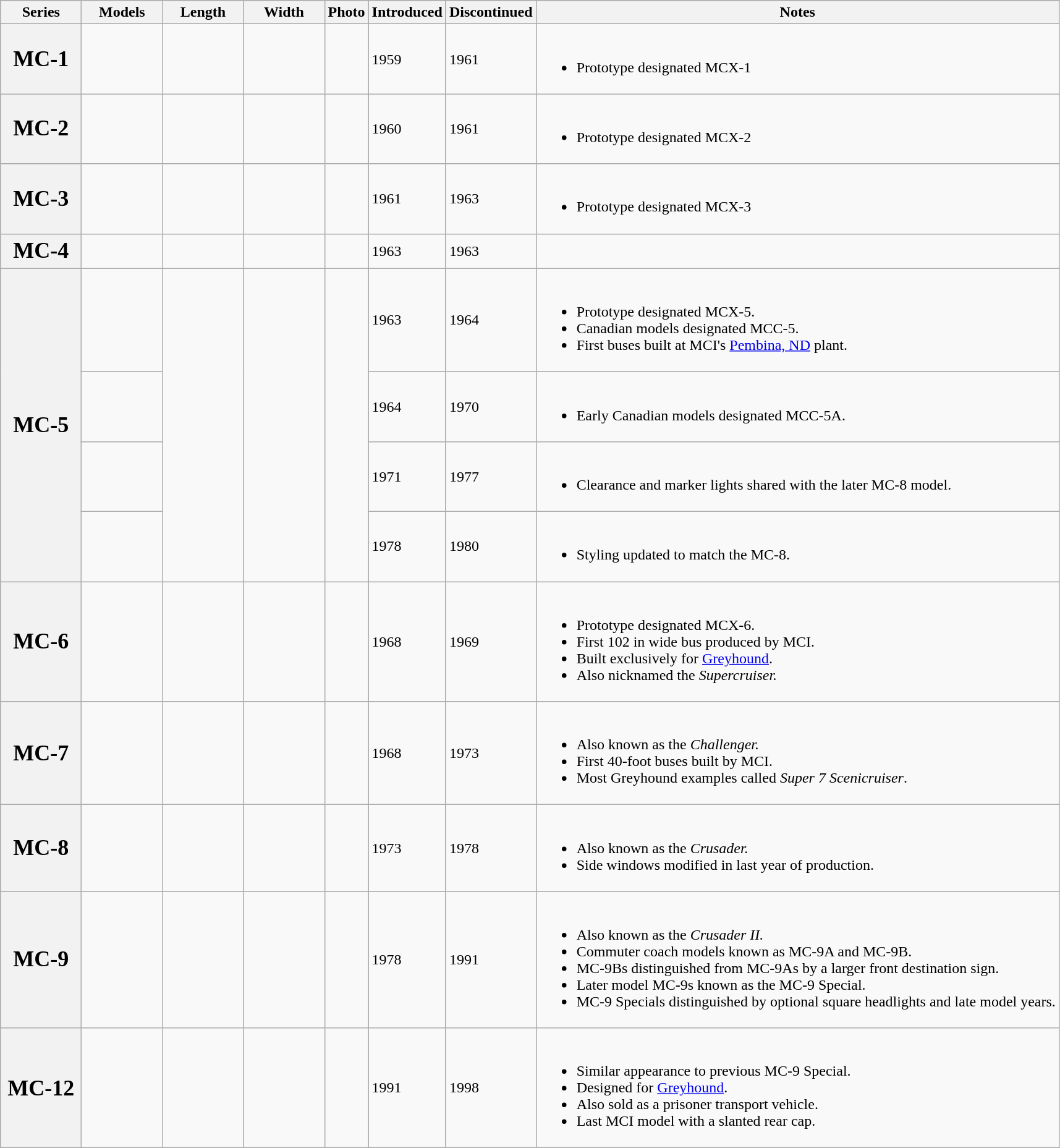<table class="wikitable sortable">
<tr>
<th style="width:80px;">Series</th>
<th style="width:80px;">Models</th>
<th style="width:80px;">Length</th>
<th style="width:80px;">Width</th>
<th class="unsortable">Photo</th>
<th>Introduced</th>
<th>Discontinued</th>
<th class="unsortable">Notes</th>
</tr>
<tr>
<th style="font-size:150%;">MC-1</th>
<td style="font-size:85%;"></td>
<td></td>
<td></td>
<td></td>
<td>1959</td>
<td>1961</td>
<td><br><ul><li>Prototype designated MCX-1</li></ul></td>
</tr>
<tr>
<th style="font-size:150%;">MC-2</th>
<td style="font-size:85%;"></td>
<td></td>
<td></td>
<td></td>
<td>1960</td>
<td>1961</td>
<td><br><ul><li>Prototype designated MCX-2</li></ul></td>
</tr>
<tr>
<th style="font-size:150%;">MC-3</th>
<td style="font-size:85%;"></td>
<td></td>
<td></td>
<td></td>
<td>1961</td>
<td>1963</td>
<td><br><ul><li>Prototype designated MCX-3</li></ul></td>
</tr>
<tr>
<th style="font-size:150%;">MC-4</th>
<td style="font-size:85%;"></td>
<td></td>
<td></td>
<td></td>
<td>1963</td>
<td>1963</td>
<td></td>
</tr>
<tr>
<th rowspan=4 style="font-size:150%;">MC-5</th>
<td style="font-size:85%;"></td>
<td rowspan=4></td>
<td rowspan=4></td>
<td rowspan=4><small></small></td>
<td>1963</td>
<td>1964</td>
<td><br><ul><li>Prototype designated MCX-5.</li><li>Canadian models designated MCC-5.</li><li>First buses built at MCI's <a href='#'>Pembina, ND</a> plant.</li></ul></td>
</tr>
<tr>
<td style="font-size:85%;"></td>
<td>1964</td>
<td>1970</td>
<td><br><ul><li>Early Canadian models designated MCC-5A.</li></ul></td>
</tr>
<tr>
<td style="font-size:85%;"></td>
<td>1971</td>
<td>1977</td>
<td><br><ul><li>Clearance and marker lights shared with the later MC-8 model.</li></ul></td>
</tr>
<tr>
<td style="font-size:85%;"></td>
<td>1978</td>
<td>1980</td>
<td><br><ul><li>Styling updated to match the MC-8.</li></ul></td>
</tr>
<tr>
<th style="font-size:150%;">MC-6</th>
<td style="font-size:85%;"></td>
<td></td>
<td></td>
<td><small></small></td>
<td>1968</td>
<td>1969</td>
<td><br><ul><li>Prototype designated MCX-6.</li><li>First 102 in wide bus produced by MCI.</li><li>Built exclusively for <a href='#'>Greyhound</a>.</li><li>Also nicknamed the <em>Supercruiser.</em></li></ul></td>
</tr>
<tr>
<th style="font-size:150%;">MC-7</th>
<td style="font-size:85%;"></td>
<td></td>
<td></td>
<td><small></small></td>
<td>1968</td>
<td>1973</td>
<td><br><ul><li>Also known as the <em>Challenger.</em></li><li>First 40-foot buses built by MCI.</li><li>Most Greyhound examples called <em>Super 7 Scenicruiser</em>.</li></ul></td>
</tr>
<tr>
<th style="font-size:150%;">MC-8</th>
<td style="font-size:85%;"></td>
<td></td>
<td></td>
<td><small></small></td>
<td>1973</td>
<td>1978</td>
<td><br><ul><li>Also known as the <em>Crusader.</em></li><li>Side windows modified in last year of production.</li></ul></td>
</tr>
<tr>
<th style="font-size:150%;">MC-9</th>
<td style="font-size:85%;"></td>
<td></td>
<td></td>
<td><small></small><br><small></small></td>
<td>1978</td>
<td>1991</td>
<td><br><ul><li>Also known as the <em>Crusader II.</em></li><li>Commuter coach models known as MC-9A and MC-9B.</li><li>MC-9Bs distinguished from MC-9As by a larger front destination sign.</li><li>Later model MC-9s known as the MC-9 Special.</li><li>MC-9 Specials distinguished by optional square headlights and late model years.</li></ul></td>
</tr>
<tr>
<th style="font-size:150%;">MC-12</th>
<td style="font-size:85%;"></td>
<td></td>
<td></td>
<td><small></small></td>
<td>1991</td>
<td>1998</td>
<td><br><ul><li>Similar appearance to previous MC-9 Special.</li><li>Designed for <a href='#'>Greyhound</a>.</li><li>Also sold as a prisoner transport vehicle.</li><li>Last MCI model with a slanted rear cap.</li></ul></td>
</tr>
</table>
